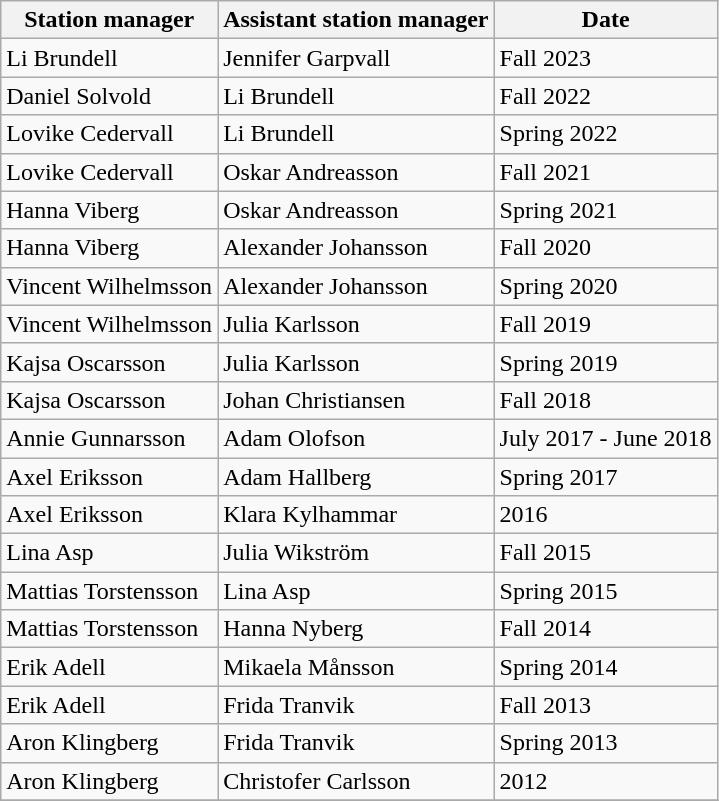<table class="wikitable">
<tr>
<th>Station manager</th>
<th>Assistant station manager</th>
<th>Date</th>
</tr>
<tr>
<td>Li Brundell</td>
<td>Jennifer Garpvall</td>
<td>Fall 2023</td>
</tr>
<tr>
<td>Daniel Solvold</td>
<td>Li Brundell</td>
<td>Fall 2022</td>
</tr>
<tr>
<td>Lovike Cedervall</td>
<td>Li Brundell</td>
<td>Spring 2022</td>
</tr>
<tr>
<td>Lovike Cedervall</td>
<td>Oskar Andreasson</td>
<td>Fall 2021</td>
</tr>
<tr>
<td>Hanna Viberg</td>
<td>Oskar Andreasson</td>
<td>Spring 2021</td>
</tr>
<tr>
<td>Hanna Viberg</td>
<td>Alexander Johansson</td>
<td>Fall 2020</td>
</tr>
<tr>
<td>Vincent Wilhelmsson</td>
<td>Alexander Johansson</td>
<td>Spring 2020</td>
</tr>
<tr>
<td>Vincent Wilhelmsson</td>
<td>Julia Karlsson</td>
<td>Fall 2019</td>
</tr>
<tr>
<td>Kajsa Oscarsson</td>
<td>Julia Karlsson</td>
<td>Spring 2019</td>
</tr>
<tr>
<td>Kajsa Oscarsson</td>
<td>Johan Christiansen</td>
<td>Fall 2018</td>
</tr>
<tr>
<td>Annie Gunnarsson</td>
<td>Adam Olofson</td>
<td>July 2017 - June 2018</td>
</tr>
<tr>
<td>Axel Eriksson</td>
<td>Adam Hallberg</td>
<td>Spring 2017</td>
</tr>
<tr>
<td>Axel Eriksson</td>
<td>Klara Kylhammar</td>
<td>2016</td>
</tr>
<tr>
<td>Lina Asp</td>
<td>Julia Wikström</td>
<td>Fall 2015</td>
</tr>
<tr>
<td>Mattias Torstensson</td>
<td>Lina Asp</td>
<td>Spring 2015</td>
</tr>
<tr>
<td>Mattias Torstensson</td>
<td>Hanna Nyberg</td>
<td>Fall 2014</td>
</tr>
<tr>
<td>Erik Adell</td>
<td>Mikaela Månsson</td>
<td>Spring 2014</td>
</tr>
<tr>
<td>Erik Adell</td>
<td>Frida Tranvik</td>
<td>Fall 2013</td>
</tr>
<tr>
<td>Aron Klingberg</td>
<td>Frida Tranvik</td>
<td>Spring 2013</td>
</tr>
<tr>
<td>Aron Klingberg</td>
<td>Christofer Carlsson</td>
<td>2012</td>
</tr>
<tr>
</tr>
</table>
